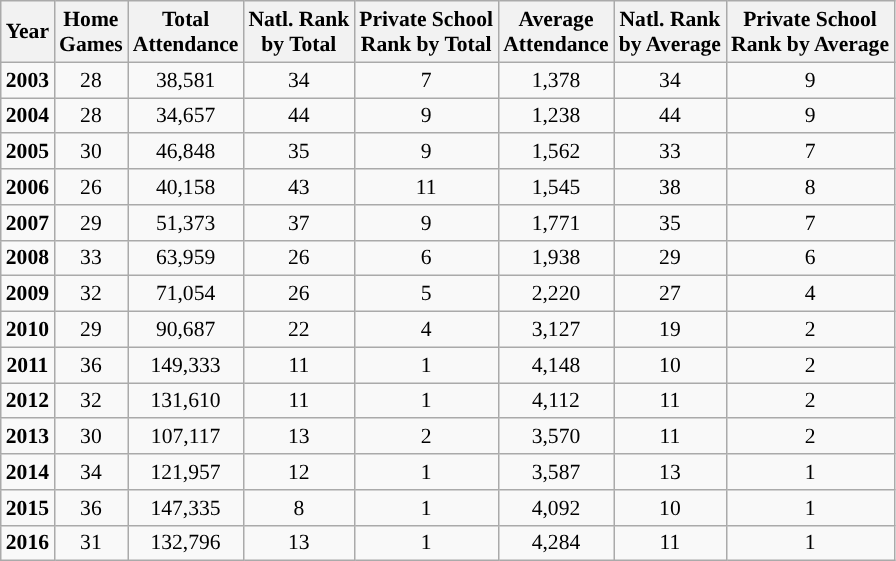<table class="wikitable" border="1" style="font-size:90%;">
<tr>
<th><strong>Year</strong></th>
<th>Home<br>Games</th>
<th>Total<br>Attendance</th>
<th>Natl. Rank<br>by Total</th>
<th>Private School<br>Rank by Total</th>
<th>Average<br>Attendance</th>
<th>Natl. Rank<br>by Average</th>
<th>Private School<br>Rank by Average</th>
</tr>
<tr align="center">
<td><strong>2003</strong></td>
<td>28</td>
<td>38,581</td>
<td>34</td>
<td>7</td>
<td>1,378</td>
<td>34</td>
<td>9</td>
</tr>
<tr align="center">
<td><strong>2004</strong></td>
<td>28</td>
<td>34,657</td>
<td>44</td>
<td>9</td>
<td>1,238</td>
<td>44</td>
<td>9</td>
</tr>
<tr align="center">
<td><strong>2005</strong></td>
<td>30</td>
<td>46,848</td>
<td>35</td>
<td>9</td>
<td>1,562</td>
<td>33</td>
<td>7</td>
</tr>
<tr align="center">
<td><strong>2006</strong></td>
<td>26</td>
<td>40,158</td>
<td>43</td>
<td>11</td>
<td>1,545</td>
<td>38</td>
<td>8</td>
</tr>
<tr align="center">
<td><strong>2007</strong></td>
<td>29</td>
<td>51,373</td>
<td>37</td>
<td>9</td>
<td>1,771</td>
<td>35</td>
<td>7</td>
</tr>
<tr align="center">
<td><strong>2008</strong></td>
<td>33</td>
<td>63,959</td>
<td>26</td>
<td>6</td>
<td>1,938</td>
<td>29</td>
<td>6</td>
</tr>
<tr align="center">
<td><strong>2009</strong></td>
<td>32</td>
<td>71,054</td>
<td>26</td>
<td>5</td>
<td>2,220</td>
<td>27</td>
<td>4</td>
</tr>
<tr align="center">
<td><strong>2010</strong></td>
<td>29</td>
<td>90,687</td>
<td>22</td>
<td>4</td>
<td>3,127</td>
<td>19</td>
<td>2</td>
</tr>
<tr align="center">
<td><strong>2011</strong></td>
<td>36</td>
<td>149,333</td>
<td>11</td>
<td>1</td>
<td>4,148</td>
<td>10</td>
<td>2</td>
</tr>
<tr align="center">
<td><strong>2012</strong></td>
<td>32</td>
<td>131,610</td>
<td>11</td>
<td>1</td>
<td>4,112</td>
<td>11</td>
<td>2</td>
</tr>
<tr align="center">
<td><strong>2013</strong></td>
<td>30</td>
<td>107,117</td>
<td>13</td>
<td>2</td>
<td>3,570</td>
<td>11</td>
<td>2</td>
</tr>
<tr align="center">
<td><strong>2014</strong></td>
<td>34</td>
<td>121,957</td>
<td>12</td>
<td>1</td>
<td>3,587</td>
<td>13</td>
<td>1</td>
</tr>
<tr align="center">
<td><strong>2015</strong></td>
<td>36</td>
<td>147,335</td>
<td>8</td>
<td>1</td>
<td>4,092</td>
<td>10</td>
<td>1</td>
</tr>
<tr align="center">
<td><strong>2016</strong></td>
<td>31</td>
<td>132,796</td>
<td>13</td>
<td>1</td>
<td>4,284</td>
<td>11</td>
<td>1</td>
</tr>
</table>
